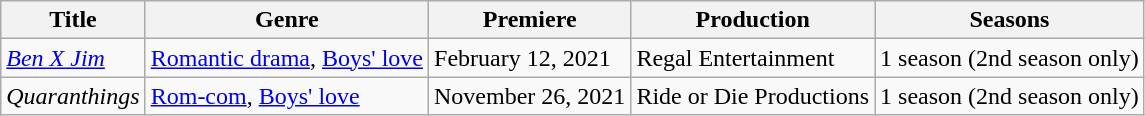<table class="wikitable sortable" style="width:auto;">
<tr>
<th>Title</th>
<th>Genre</th>
<th>Premiere</th>
<th>Production</th>
<th>Seasons</th>
</tr>
<tr>
<td><em><a href='#'>Ben X Jim</a></em></td>
<td><a href='#'>Romantic drama</a>, <a href='#'>Boys' love</a></td>
<td>February 12, 2021</td>
<td>Regal Entertainment</td>
<td>1 season (2nd season only)</td>
</tr>
<tr>
<td><em>Quaranthings</em></td>
<td><a href='#'>Rom-com</a>, <a href='#'>Boys' love</a></td>
<td>November 26, 2021</td>
<td>Ride or Die Productions</td>
<td>1 season (2nd season only)</td>
</tr>
</table>
